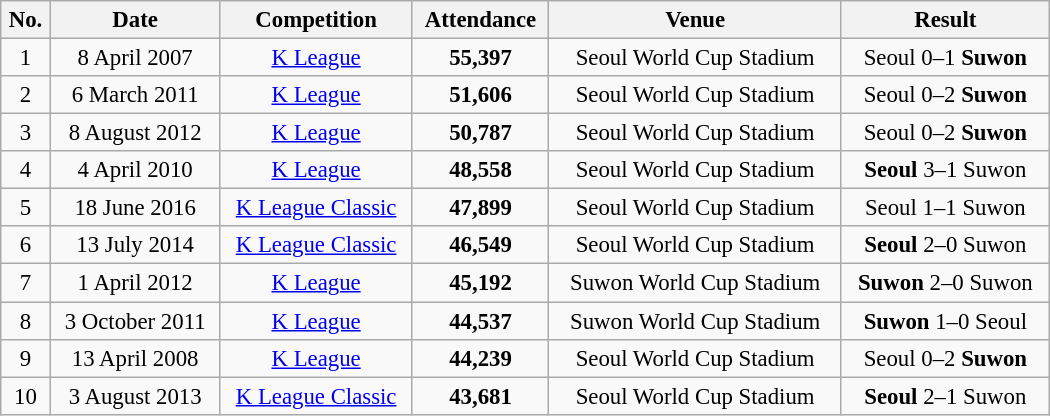<table class="wikitable" width=700px style="font-size: 95%; text-align: center;">
<tr>
<th>No.</th>
<th>Date</th>
<th>Competition</th>
<th>Attendance</th>
<th>Venue</th>
<th>Result</th>
</tr>
<tr>
<td>1</td>
<td>8 April 2007</td>
<td><a href='#'>K League</a></td>
<td><strong>55,397</strong></td>
<td>Seoul World Cup Stadium</td>
<td>Seoul 0–1 <strong>Suwon</strong></td>
</tr>
<tr>
<td>2</td>
<td>6 March 2011</td>
<td><a href='#'>K League</a></td>
<td><strong>51,606</strong></td>
<td>Seoul World Cup Stadium</td>
<td>Seoul 0–2 <strong>Suwon</strong></td>
</tr>
<tr>
<td>3</td>
<td>8 August 2012</td>
<td><a href='#'>K League</a></td>
<td><strong>50,787</strong></td>
<td>Seoul World Cup Stadium</td>
<td>Seoul 0–2 <strong>Suwon</strong></td>
</tr>
<tr>
<td>4</td>
<td>4 April 2010</td>
<td><a href='#'>K League</a></td>
<td><strong>48,558</strong></td>
<td>Seoul World Cup Stadium</td>
<td><strong>Seoul</strong> 3–1 Suwon</td>
</tr>
<tr>
<td>5</td>
<td>18 June 2016</td>
<td><a href='#'>K League Classic</a></td>
<td><strong>47,899</strong></td>
<td>Seoul World Cup Stadium</td>
<td>Seoul 1–1 Suwon</td>
</tr>
<tr>
<td>6</td>
<td>13 July 2014</td>
<td><a href='#'>K League Classic</a></td>
<td><strong>46,549</strong></td>
<td>Seoul World Cup Stadium</td>
<td><strong>Seoul</strong> 2–0 Suwon</td>
</tr>
<tr>
<td>7</td>
<td>1 April 2012</td>
<td><a href='#'>K League</a></td>
<td><strong>45,192</strong></td>
<td>Suwon World Cup Stadium</td>
<td><strong>Suwon</strong> 2–0 Suwon</td>
</tr>
<tr>
<td>8</td>
<td>3 October 2011</td>
<td><a href='#'>K League</a></td>
<td><strong>44,537</strong></td>
<td>Suwon World Cup Stadium</td>
<td><strong>Suwon</strong> 1–0 Seoul</td>
</tr>
<tr>
<td>9</td>
<td>13 April 2008</td>
<td><a href='#'>K League</a></td>
<td><strong>44,239</strong></td>
<td>Seoul World Cup Stadium</td>
<td>Seoul 0–2 <strong>Suwon</strong></td>
</tr>
<tr>
<td>10</td>
<td>3 August 2013</td>
<td><a href='#'>K League Classic</a></td>
<td><strong>43,681</strong></td>
<td>Seoul World Cup Stadium</td>
<td><strong>Seoul</strong> 2–1 Suwon</td>
</tr>
</table>
